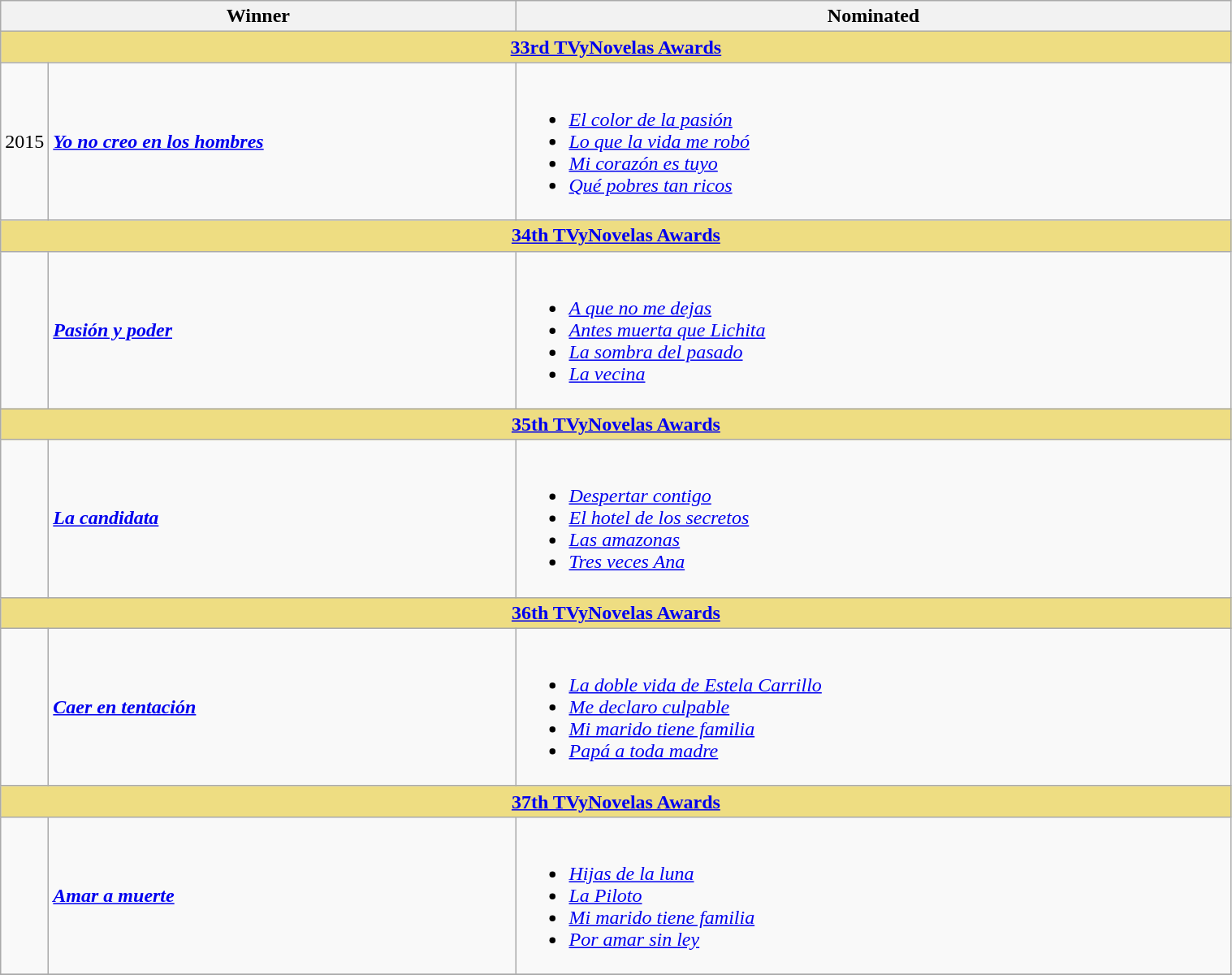<table class="wikitable" width=80%>
<tr align=center>
<th width="150px;" colspan=2; align="center">Winner</th>
<th width="580px;" align="center">Nominated</th>
</tr>
<tr>
<th colspan=9 style="background:#EEDD82;"  align="center"><strong><a href='#'>33rd TVyNovelas Awards</a></strong></th>
</tr>
<tr>
<td width=2%>2015</td>
<td><strong><em><a href='#'>Yo no creo en los hombres</a></em></strong></td>
<td><br><ul><li><em><a href='#'>El color de la pasión</a></em></li><li><em><a href='#'>Lo que la vida me robó</a></em></li><li><em><a href='#'>Mi corazón es tuyo</a></em></li><li><em><a href='#'>Qué pobres tan ricos</a></em></li></ul></td>
</tr>
<tr>
<th colspan=9 style="background:#EEDD82;"  align="center"><strong><a href='#'>34th TVyNovelas Awards</a></strong></th>
</tr>
<tr>
<td width=2%></td>
<td><strong><em><a href='#'>Pasión y poder</a></em></strong></td>
<td><br><ul><li><em><a href='#'>A que no me dejas</a></em></li><li><em><a href='#'>Antes muerta que Lichita</a></em></li><li><em><a href='#'>La sombra del pasado</a></em></li><li><em><a href='#'>La vecina</a></em></li></ul></td>
</tr>
<tr>
<th colspan=9 style="background:#EEDD82;"  align="center"><strong><a href='#'>35th TVyNovelas Awards</a></strong></th>
</tr>
<tr>
<td width=2%></td>
<td><strong><em><a href='#'>La candidata</a></em></strong></td>
<td><br><ul><li><em><a href='#'>Despertar contigo</a></em></li><li><em><a href='#'>El hotel de los secretos</a></em></li><li><em><a href='#'>Las amazonas</a></em></li><li><em><a href='#'>Tres veces Ana</a></em></li></ul></td>
</tr>
<tr>
<th colspan=9 style="background:#EEDD82;"  align="center"><strong><a href='#'>36th TVyNovelas Awards</a></strong></th>
</tr>
<tr>
<td width=2%></td>
<td><strong><em><a href='#'>Caer en tentación</a></em></strong></td>
<td><br><ul><li><em><a href='#'>La doble vida de Estela Carrillo</a></em></li><li><em><a href='#'>Me declaro culpable</a></em></li><li><em><a href='#'>Mi marido tiene familia</a></em></li><li><em><a href='#'>Papá a toda madre</a></em></li></ul></td>
</tr>
<tr>
<th colspan=9 style="background:#EEDD82;"  align="center"><strong><a href='#'>37th TVyNovelas Awards</a></strong></th>
</tr>
<tr>
<td width=2%></td>
<td><strong><em><a href='#'>Amar a muerte</a></em></strong></td>
<td><br><ul><li><em><a href='#'>Hijas de la luna</a></em></li><li><em><a href='#'>La Piloto</a></em></li><li><em><a href='#'>Mi marido tiene familia</a></em></li><li><em><a href='#'>Por amar sin ley</a></em></li></ul></td>
</tr>
<tr>
</tr>
</table>
